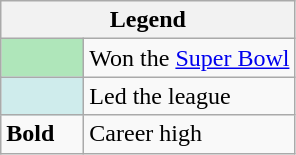<table class="wikitable mw-collapsible">
<tr>
<th colspan="2">Legend</th>
</tr>
<tr>
<td style="background:#afe6ba; width:3em;"></td>
<td>Won the <a href='#'>Super Bowl</a></td>
</tr>
<tr>
<td style="background:#cfecec; width:3em;"></td>
<td>Led the league</td>
</tr>
<tr>
<td><strong>Bold</strong></td>
<td>Career high</td>
</tr>
</table>
